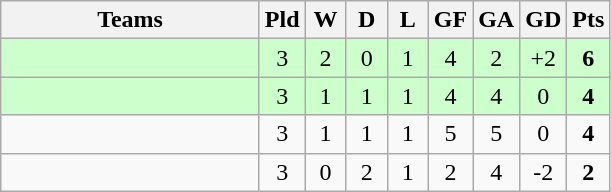<table class="wikitable" style="text-align: center;">
<tr>
<th width=165>Teams</th>
<th width=20>Pld</th>
<th width=20>W</th>
<th width=20>D</th>
<th width=20>L</th>
<th width=20>GF</th>
<th width=20>GA</th>
<th width=20>GD</th>
<th width=20>Pts</th>
</tr>
<tr align=center style="background:#ccffcc;">
<td style="text-align:left;"></td>
<td>3</td>
<td>2</td>
<td>0</td>
<td>1</td>
<td>4</td>
<td>2</td>
<td>+2</td>
<td><strong>6</strong></td>
</tr>
<tr align=center style="background:#ccffcc;">
<td style="text-align:left;"></td>
<td>3</td>
<td>1</td>
<td>1</td>
<td>1</td>
<td>4</td>
<td>4</td>
<td>0</td>
<td><strong>4</strong></td>
</tr>
<tr align=center>
<td style="text-align:left;"></td>
<td>3</td>
<td>1</td>
<td>1</td>
<td>1</td>
<td>5</td>
<td>5</td>
<td>0</td>
<td><strong>4</strong></td>
</tr>
<tr align=center>
<td style="text-align:left;"></td>
<td>3</td>
<td>0</td>
<td>2</td>
<td>1</td>
<td>2</td>
<td>4</td>
<td>-2</td>
<td><strong>2</strong></td>
</tr>
</table>
